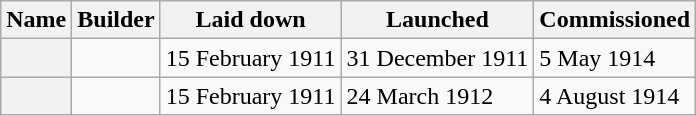<table class="wikitable plainrowheaders">
<tr>
<th scope="col">Name</th>
<th scope="col">Builder</th>
<th scope="col">Laid down</th>
<th scope="col">Launched</th>
<th scope="col">Commissioned</th>
</tr>
<tr>
<th scope="row"></th>
<td></td>
<td>15 February 1911</td>
<td>31 December 1911</td>
<td>5 May 1914</td>
</tr>
<tr>
<th scope="row"></th>
<td></td>
<td>15 February 1911</td>
<td>24 March 1912</td>
<td>4 August 1914</td>
</tr>
</table>
